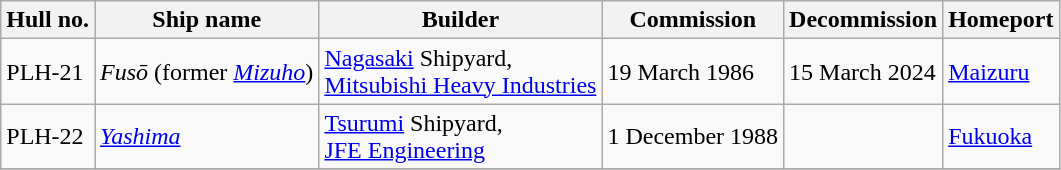<table class="sortable wikitable">
<tr>
<th>Hull no.</th>
<th>Ship name</th>
<th>Builder</th>
<th>Commission</th>
<th>Decommission</th>
<th>Homeport</th>
</tr>
<tr>
<td>PLH-21</td>
<td><em>Fusō</em> (former <em><a href='#'>Mizuho</a></em>)</td>
<td><a href='#'>Nagasaki</a> Shipyard, <br><a href='#'>Mitsubishi Heavy Industries</a></td>
<td>19 March 1986</td>
<td>15 March 2024</td>
<td><a href='#'>Maizuru</a></td>
</tr>
<tr>
<td>PLH-22</td>
<td><em><a href='#'>Yashima</a></em></td>
<td><a href='#'>Tsurumi</a> Shipyard, <br><a href='#'>JFE Engineering</a></td>
<td>1 December 1988</td>
<td></td>
<td><a href='#'>Fukuoka</a></td>
</tr>
<tr>
</tr>
</table>
